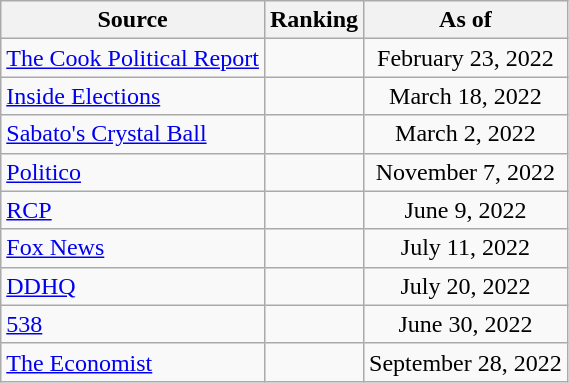<table class="wikitable" style="text-align:center">
<tr>
<th>Source</th>
<th>Ranking</th>
<th>As of</th>
</tr>
<tr>
<td align=left><a href='#'>The Cook Political Report</a></td>
<td></td>
<td>February 23, 2022</td>
</tr>
<tr>
<td align=left><a href='#'>Inside Elections</a></td>
<td></td>
<td>March 18, 2022</td>
</tr>
<tr>
<td align=left><a href='#'>Sabato's Crystal Ball</a></td>
<td></td>
<td>March 2, 2022</td>
</tr>
<tr>
<td style="text-align:left;"><a href='#'>Politico</a></td>
<td></td>
<td>November 7, 2022</td>
</tr>
<tr>
<td align="left"><a href='#'>RCP</a></td>
<td></td>
<td>June 9, 2022</td>
</tr>
<tr>
<td align=left><a href='#'>Fox News</a></td>
<td></td>
<td>July 11, 2022</td>
</tr>
<tr>
<td align="left"><a href='#'>DDHQ</a></td>
<td></td>
<td>July 20, 2022</td>
</tr>
<tr>
<td align="left"><a href='#'>538</a></td>
<td></td>
<td>June 30, 2022</td>
</tr>
<tr>
<td align="left"><a href='#'>The Economist</a></td>
<td></td>
<td>September 28, 2022</td>
</tr>
</table>
